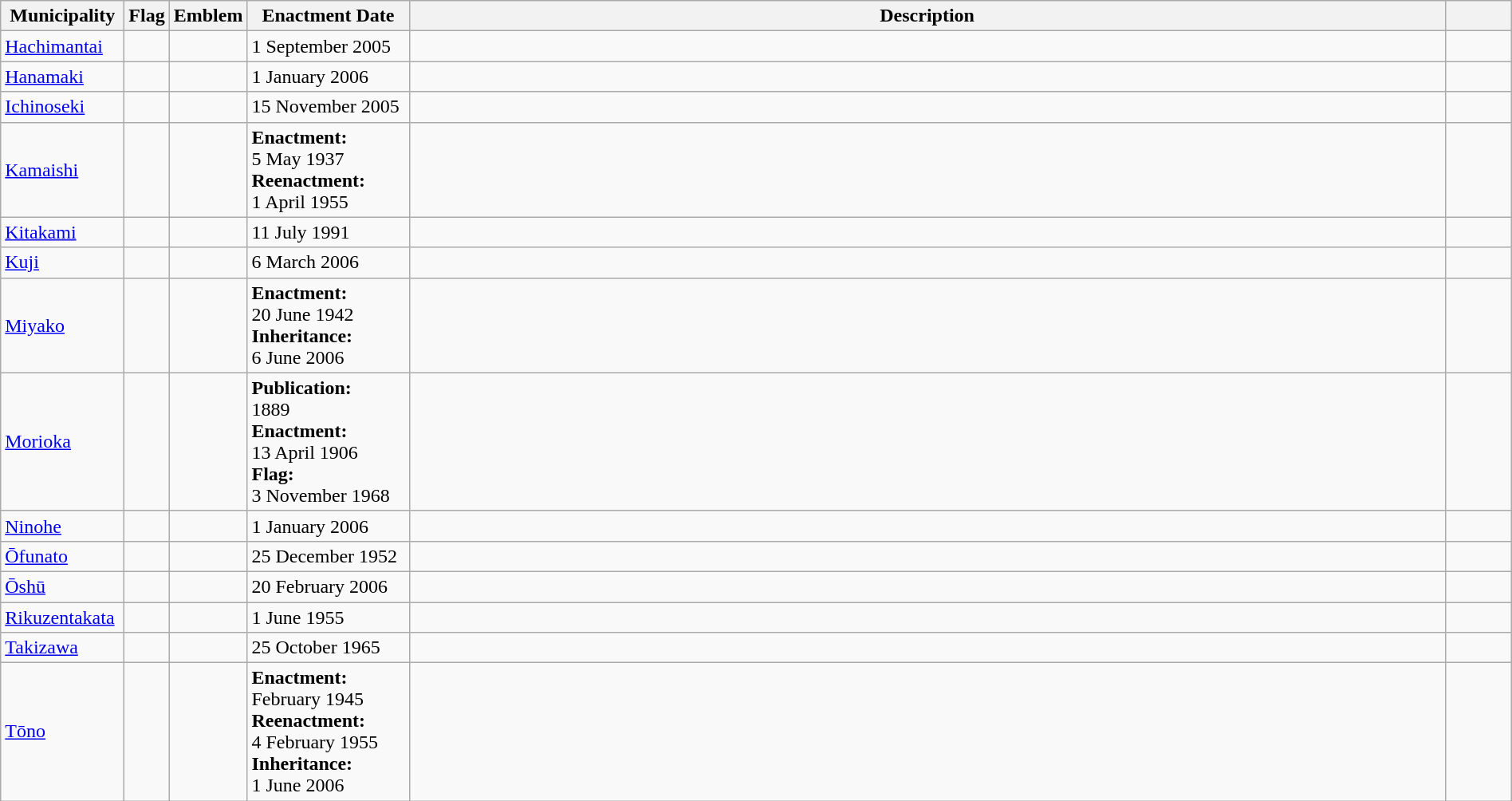<table class="wikitable" style="width:100%;">
<tr>
<th style="width:12ch;">Municipality</th>
<th style="width:1px;">Flag</th>
<th style="width:1px;">Emblem</th>
<th style="width:16ch;">Enactment Date</th>
<th>Description</th>
<th style="width:6ch;"></th>
</tr>
<tr>
<td><a href='#'>Hachimantai</a></td>
<td></td>
<td></td>
<td>1 September 2005</td>
<td></td>
<td></td>
</tr>
<tr>
<td><a href='#'>Hanamaki</a></td>
<td></td>
<td></td>
<td>1 January 2006</td>
<td></td>
<td></td>
</tr>
<tr>
<td><a href='#'>Ichinoseki</a></td>
<td></td>
<td></td>
<td>15 November 2005</td>
<td></td>
<td></td>
</tr>
<tr>
<td><a href='#'>Kamaishi</a></td>
<td></td>
<td></td>
<td><strong>Enactment:</strong><br>5 May 1937<br><strong>Reenactment:</strong><br>1 April 1955</td>
<td></td>
<td></td>
</tr>
<tr>
<td><a href='#'>Kitakami</a></td>
<td></td>
<td></td>
<td>11 July 1991</td>
<td></td>
<td></td>
</tr>
<tr>
<td><a href='#'>Kuji</a></td>
<td></td>
<td></td>
<td>6 March 2006</td>
<td></td>
<td></td>
</tr>
<tr>
<td><a href='#'>Miyako</a></td>
<td></td>
<td></td>
<td><strong>Enactment:</strong><br>20 June 1942<br><strong>Inheritance:</strong><br>6 June 2006</td>
<td></td>
<td></td>
</tr>
<tr>
<td><a href='#'>Morioka</a></td>
<td></td>
<td></td>
<td><strong>Publication:</strong><br>1889<br><strong>Enactment:</strong><br>13 April 1906<br><strong>Flag:</strong><br>3 November 1968</td>
<td></td>
<td></td>
</tr>
<tr>
<td><a href='#'>Ninohe</a></td>
<td></td>
<td></td>
<td>1 January 2006</td>
<td></td>
<td></td>
</tr>
<tr>
<td><a href='#'>Ōfunato</a></td>
<td></td>
<td></td>
<td>25 December 1952</td>
<td></td>
<td></td>
</tr>
<tr>
<td><a href='#'>Ōshū</a></td>
<td></td>
<td></td>
<td>20 February 2006</td>
<td></td>
<td></td>
</tr>
<tr>
<td><a href='#'>Rikuzentakata</a></td>
<td></td>
<td></td>
<td>1 June 1955</td>
<td></td>
<td></td>
</tr>
<tr>
<td><a href='#'>Takizawa</a></td>
<td></td>
<td></td>
<td>25 October 1965</td>
<td></td>
<td></td>
</tr>
<tr>
<td><a href='#'>Tōno</a></td>
<td></td>
<td></td>
<td><strong>Enactment:</strong><br>February 1945<br><strong>Reenactment:</strong><br>4 February 1955<br><strong>Inheritance:</strong><br>1 June 2006</td>
<td></td>
<td></td>
</tr>
</table>
